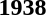<table>
<tr>
<td><strong>1938</strong><br></td>
</tr>
</table>
